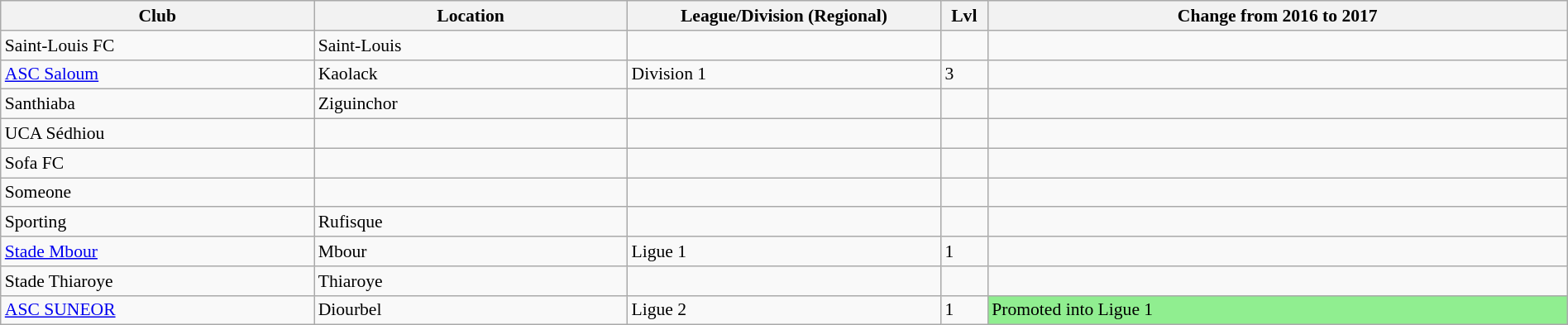<table class="wikitable sortable" width=100% style="font-size:90%">
<tr>
<th width=20%>Club</th>
<th width=20%>Location</th>
<th width=20%>League/Division (Regional)</th>
<th width=3%>Lvl</th>
<th width=37%>Change from 2016 to 2017</th>
</tr>
<tr>
<td>Saint-Louis FC</td>
<td>Saint-Louis</td>
<td></td>
<td></td>
<td></td>
</tr>
<tr>
<td><a href='#'>ASC Saloum</a></td>
<td>Kaolack</td>
<td>Division 1</td>
<td>3</td>
<td></td>
</tr>
<tr>
<td>Santhiaba</td>
<td>Ziguinchor</td>
<td></td>
<td></td>
<td></td>
</tr>
<tr>
<td>UCA Sédhiou</td>
<td></td>
<td></td>
<td></td>
<td></td>
</tr>
<tr>
<td>Sofa FC</td>
<td></td>
<td></td>
<td></td>
<td></td>
</tr>
<tr>
<td>Someone</td>
<td></td>
<td></td>
<td></td>
<td></td>
</tr>
<tr>
<td>Sporting</td>
<td>Rufisque</td>
<td></td>
<td></td>
<td></td>
</tr>
<tr>
<td><a href='#'>Stade Mbour</a></td>
<td>Mbour</td>
<td>Ligue 1</td>
<td>1</td>
<td></td>
</tr>
<tr>
<td>Stade Thiaroye</td>
<td>Thiaroye</td>
<td></td>
<td></td>
<td></td>
</tr>
<tr>
<td><a href='#'>ASC SUNEOR</a></td>
<td>Diourbel</td>
<td>Ligue 2</td>
<td>1</td>
<td bgcolor=lightgreen>Promoted into Ligue 1</td>
</tr>
</table>
